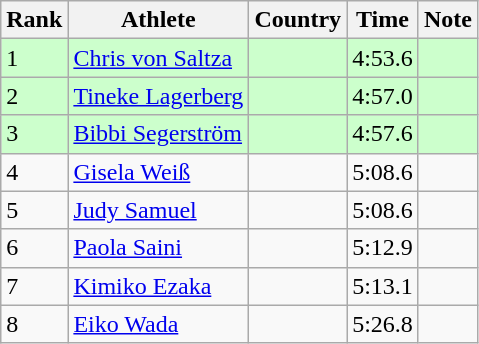<table class="wikitable sortable">
<tr>
<th>Rank</th>
<th>Athlete</th>
<th>Country</th>
<th>Time</th>
<th>Note</th>
</tr>
<tr bgcolor=#CCFFCC>
<td>1</td>
<td><a href='#'>Chris von Saltza</a></td>
<td></td>
<td>4:53.6</td>
<td></td>
</tr>
<tr bgcolor=#CCFFCC>
<td>2</td>
<td><a href='#'>Tineke Lagerberg</a></td>
<td></td>
<td>4:57.0</td>
<td></td>
</tr>
<tr bgcolor=#CCFFCC>
<td>3</td>
<td><a href='#'>Bibbi Segerström</a></td>
<td></td>
<td>4:57.6</td>
<td></td>
</tr>
<tr>
<td>4</td>
<td><a href='#'>Gisela Weiß</a></td>
<td></td>
<td>5:08.6</td>
<td></td>
</tr>
<tr>
<td>5</td>
<td><a href='#'>Judy Samuel</a></td>
<td></td>
<td>5:08.6</td>
<td></td>
</tr>
<tr>
<td>6</td>
<td><a href='#'>Paola Saini</a></td>
<td></td>
<td>5:12.9</td>
<td></td>
</tr>
<tr>
<td>7</td>
<td><a href='#'>Kimiko Ezaka</a></td>
<td></td>
<td>5:13.1</td>
<td></td>
</tr>
<tr>
<td>8</td>
<td><a href='#'>Eiko Wada</a></td>
<td></td>
<td>5:26.8</td>
<td></td>
</tr>
</table>
